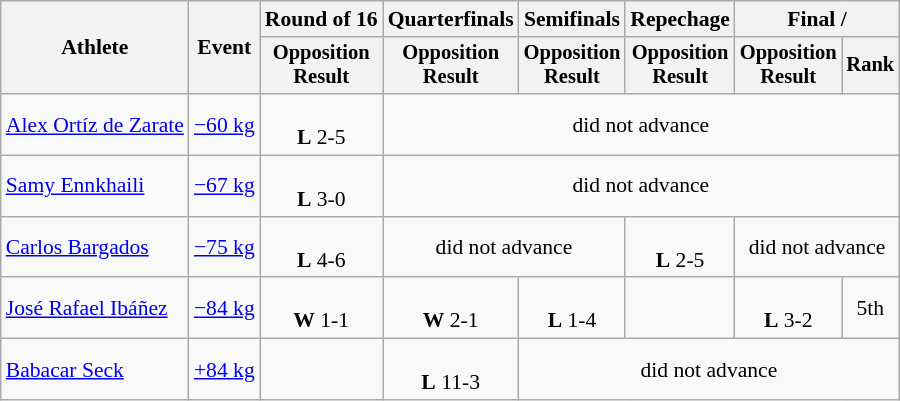<table class="wikitable" style="font-size:90%">
<tr>
<th rowspan="2">Athlete</th>
<th rowspan="2">Event</th>
<th>Round of 16</th>
<th>Quarterfinals</th>
<th>Semifinals</th>
<th>Repechage</th>
<th colspan=2>Final / </th>
</tr>
<tr style="font-size:95%">
<th>Opposition<br>Result</th>
<th>Opposition<br>Result</th>
<th>Opposition<br>Result</th>
<th>Opposition<br>Result</th>
<th>Opposition<br>Result</th>
<th>Rank</th>
</tr>
<tr align=center>
<td align=left><a href='#'>Alex Ortíz de Zarate</a></td>
<td align=left><a href='#'>−60 kg</a></td>
<td><br><strong>L</strong> 2-5</td>
<td colspan=5>did not advance</td>
</tr>
<tr align=center>
<td align=left><a href='#'>Samy Ennkhaili</a></td>
<td align=left><a href='#'>−67 kg</a></td>
<td><br><strong>L</strong> 3-0</td>
<td colspan=5>did not advance</td>
</tr>
<tr align=center>
<td align=left><a href='#'>Carlos Bargados</a></td>
<td align=left><a href='#'>−75 kg</a></td>
<td><br><strong>L</strong> 4-6</td>
<td colspan=2>did not advance</td>
<td><br><strong>L</strong> 2-5</td>
<td colspan=2>did not advance</td>
</tr>
<tr align=center>
<td align=left><a href='#'>José Rafael Ibáñez</a></td>
<td align=left><a href='#'>−84 kg</a></td>
<td><br><strong>W</strong> 1-1</td>
<td><br><strong>W</strong> 2-1</td>
<td><br><strong>L</strong> 1-4</td>
<td></td>
<td><br><strong>L</strong> 3-2</td>
<td>5th</td>
</tr>
<tr align=center>
<td align=left><a href='#'>Babacar Seck</a></td>
<td align=left><a href='#'>+84 kg</a></td>
<td></td>
<td><br><strong>L</strong> 11-3</td>
<td colspan=4>did not advance</td>
</tr>
</table>
